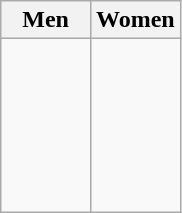<table class=wikitable>
<tr>
<th width=50%>Men</th>
<th width=50%>Women</th>
</tr>
<tr>
<td><br><br>
<br>
<br>
<br>
</td>
<td><br><br>
<br>
<br>
<br>
<br>
</td>
</tr>
</table>
